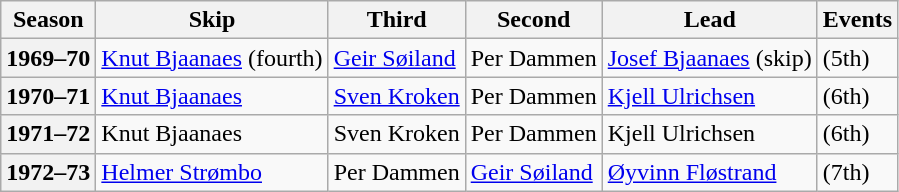<table class="wikitable">
<tr>
<th scope="col">Season</th>
<th scope="col">Skip</th>
<th scope="col">Third</th>
<th scope="col">Second</th>
<th scope="col">Lead</th>
<th scope="col">Events</th>
</tr>
<tr>
<th scope="row">1969–70</th>
<td><a href='#'>Knut Bjaanaes</a> (fourth)</td>
<td><a href='#'>Geir Søiland</a></td>
<td>Per Dammen</td>
<td><a href='#'>Josef Bjaanaes</a> (skip)</td>
<td> (5th)</td>
</tr>
<tr>
<th scope="row">1970–71</th>
<td><a href='#'>Knut Bjaanaes</a></td>
<td><a href='#'>Sven Kroken</a></td>
<td>Per Dammen</td>
<td><a href='#'>Kjell Ulrichsen</a></td>
<td> (6th)</td>
</tr>
<tr>
<th scope="row">1971–72</th>
<td>Knut Bjaanaes</td>
<td>Sven Kroken</td>
<td>Per Dammen</td>
<td>Kjell Ulrichsen</td>
<td> (6th)</td>
</tr>
<tr>
<th scope="row">1972–73</th>
<td><a href='#'>Helmer Strømbo</a></td>
<td>Per Dammen</td>
<td><a href='#'>Geir Søiland</a></td>
<td><a href='#'>Øyvinn Fløstrand</a></td>
<td> (7th)</td>
</tr>
</table>
